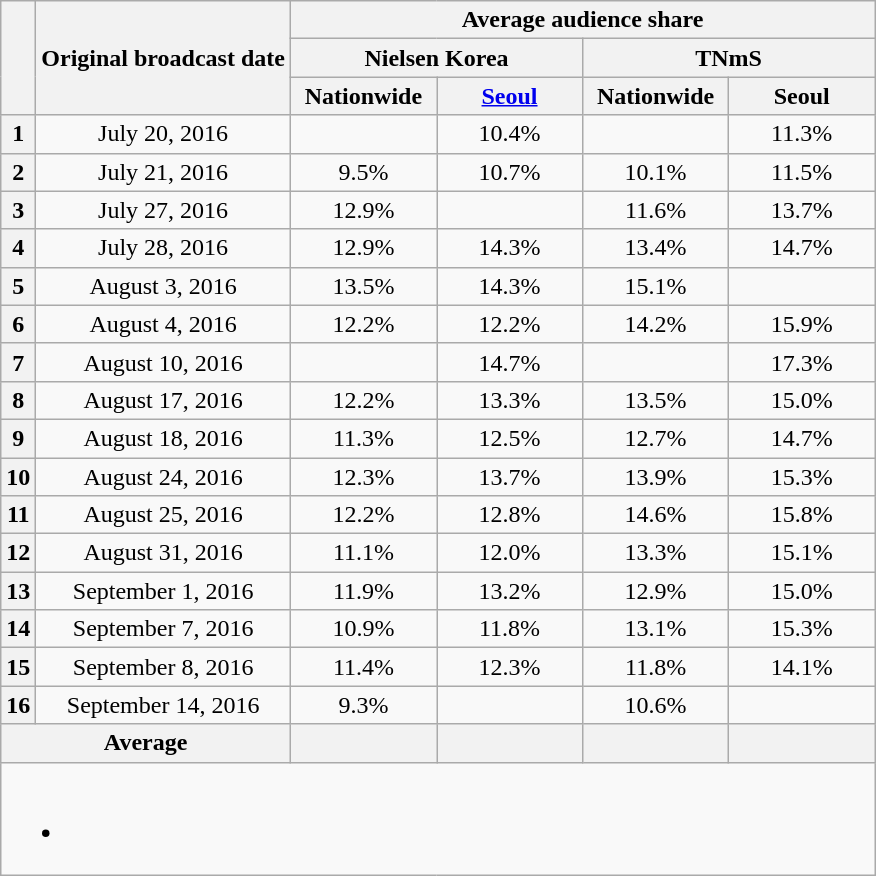<table class="wikitable" style="text-align:center">
<tr Average TV viewership ratings>
<th rowspan="3"></th>
<th rowspan="3">Original broadcast date</th>
<th colspan="4">Average audience share</th>
</tr>
<tr>
<th colspan="2">Nielsen Korea</th>
<th colspan="2">TNmS</th>
</tr>
<tr>
<th width="90">Nationwide</th>
<th width="90"><a href='#'>Seoul</a></th>
<th width="90">Nationwide</th>
<th width="90">Seoul</th>
</tr>
<tr>
<th>1</th>
<td>July 20, 2016</td>
<td><strong></strong> </td>
<td>10.4% </td>
<td><strong></strong> </td>
<td>11.3% </td>
</tr>
<tr>
<th>2</th>
<td>July 21, 2016</td>
<td>9.5% </td>
<td>10.7% </td>
<td>10.1% </td>
<td>11.5% </td>
</tr>
<tr>
<th>3</th>
<td>July 27, 2016</td>
<td>12.9% </td>
<td><strong></strong> </td>
<td>11.6% </td>
<td>13.7% </td>
</tr>
<tr>
<th>4</th>
<td>July 28, 2016</td>
<td>12.9% </td>
<td>14.3% </td>
<td>13.4% </td>
<td>14.7% </td>
</tr>
<tr>
<th>5</th>
<td>August 3, 2016</td>
<td>13.5% </td>
<td>14.3% </td>
<td>15.1% </td>
<td><strong></strong> </td>
</tr>
<tr>
<th>6</th>
<td>August 4, 2016</td>
<td>12.2% </td>
<td>12.2% </td>
<td>14.2% </td>
<td>15.9% </td>
</tr>
<tr>
<th>7</th>
<td>August 10, 2016</td>
<td><strong></strong> </td>
<td>14.7% </td>
<td><strong></strong> </td>
<td>17.3% </td>
</tr>
<tr>
<th>8</th>
<td>August 17, 2016</td>
<td>12.2% </td>
<td>13.3% </td>
<td>13.5% </td>
<td>15.0% </td>
</tr>
<tr>
<th>9</th>
<td>August 18, 2016</td>
<td>11.3% </td>
<td>12.5% </td>
<td>12.7% </td>
<td>14.7% </td>
</tr>
<tr>
<th>10</th>
<td>August 24, 2016</td>
<td>12.3% </td>
<td>13.7% </td>
<td>13.9% </td>
<td>15.3% </td>
</tr>
<tr>
<th>11</th>
<td>August 25, 2016</td>
<td>12.2% </td>
<td>12.8% </td>
<td>14.6% </td>
<td>15.8% </td>
</tr>
<tr>
<th>12</th>
<td>August 31, 2016</td>
<td>11.1% </td>
<td>12.0% </td>
<td>13.3% </td>
<td>15.1% </td>
</tr>
<tr>
<th>13</th>
<td>September 1, 2016</td>
<td>11.9% </td>
<td>13.2% </td>
<td>12.9% </td>
<td>15.0% </td>
</tr>
<tr>
<th>14</th>
<td>September 7, 2016</td>
<td>10.9% </td>
<td>11.8% </td>
<td>13.1% </td>
<td>15.3% </td>
</tr>
<tr>
<th>15</th>
<td>September 8, 2016</td>
<td>11.4% </td>
<td>12.3% </td>
<td>11.8% </td>
<td>14.1% </td>
</tr>
<tr>
<th>16</th>
<td>September 14, 2016</td>
<td>9.3% </td>
<td><strong></strong> </td>
<td>10.6% </td>
<td><strong></strong> </td>
</tr>
<tr>
<th colspan="2">Average</th>
<th></th>
<th></th>
<th></th>
<th></th>
</tr>
<tr>
<td colspan="6"><br><ul><li></li></ul></td>
</tr>
</table>
